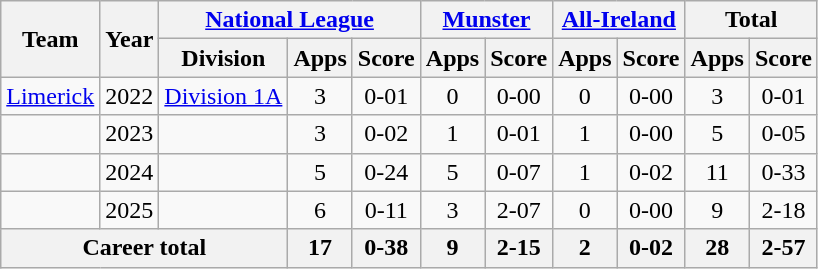<table class="wikitable" style="text-align:center">
<tr>
<th rowspan="2">Team</th>
<th rowspan="2">Year</th>
<th colspan="3"><a href='#'>National League</a></th>
<th colspan="2"><a href='#'>Munster</a></th>
<th colspan="2"><a href='#'>All-Ireland</a></th>
<th colspan="2">Total</th>
</tr>
<tr>
<th>Division</th>
<th>Apps</th>
<th>Score</th>
<th>Apps</th>
<th>Score</th>
<th>Apps</th>
<th>Score</th>
<th>Apps</th>
<th>Score</th>
</tr>
<tr>
<td rowspan="1"><a href='#'>Limerick</a></td>
<td>2022</td>
<td rowspan="1"><a href='#'>Division 1A</a></td>
<td>3</td>
<td>0-01</td>
<td>0</td>
<td>0-00</td>
<td>0</td>
<td>0-00</td>
<td>3</td>
<td>0-01</td>
</tr>
<tr>
<td></td>
<td>2023</td>
<td></td>
<td>3</td>
<td>0-02</td>
<td>1</td>
<td>0-01</td>
<td>1</td>
<td>0-00</td>
<td>5</td>
<td>0-05</td>
</tr>
<tr>
<td></td>
<td>2024</td>
<td></td>
<td>5</td>
<td>0-24</td>
<td>5</td>
<td>0-07</td>
<td>1</td>
<td>0-02</td>
<td>11</td>
<td>0-33</td>
</tr>
<tr>
<td></td>
<td>2025</td>
<td></td>
<td>6</td>
<td>0-11</td>
<td>3</td>
<td>2-07</td>
<td>0</td>
<td>0-00</td>
<td>9</td>
<td>2-18</td>
</tr>
<tr>
<th colspan="3">Career total</th>
<th>17</th>
<th>0-38</th>
<th>9</th>
<th>2-15</th>
<th>2</th>
<th>0-02</th>
<th>28</th>
<th>2-57</th>
</tr>
</table>
